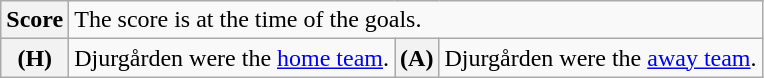<table class="wikitable">
<tr>
<th>Score</th>
<td colspan="3">The score is at the time of the goals.</td>
</tr>
<tr>
<th>(H)</th>
<td>Djurgården were the <a href='#'>home team</a>.</td>
<th>(A)</th>
<td>Djurgården were the <a href='#'>away team</a>.</td>
</tr>
</table>
